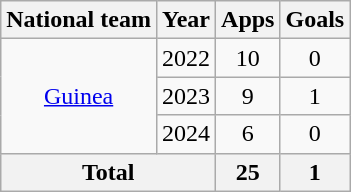<table class="wikitable" style="text-align:center">
<tr>
<th>National team</th>
<th>Year</th>
<th>Apps</th>
<th>Goals</th>
</tr>
<tr>
<td rowspan="3"><a href='#'>Guinea</a></td>
<td>2022</td>
<td>10</td>
<td>0</td>
</tr>
<tr>
<td>2023</td>
<td>9</td>
<td>1</td>
</tr>
<tr>
<td>2024</td>
<td>6</td>
<td>0</td>
</tr>
<tr>
<th colspan="2">Total</th>
<th>25</th>
<th>1</th>
</tr>
</table>
